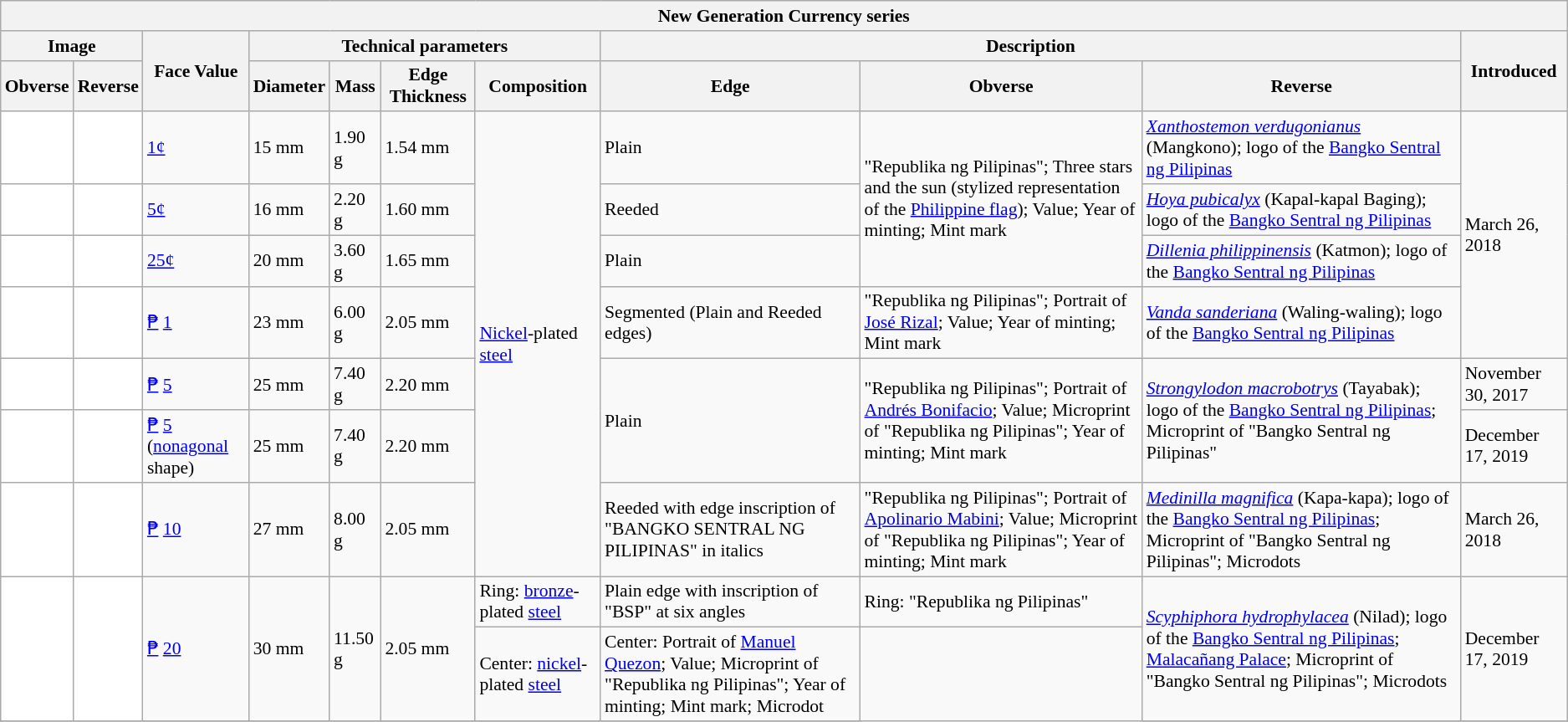<table class="wikitable" style="font-size: 90%">
<tr>
<th colspan="11">New Generation Currency series</th>
</tr>
<tr>
<th colspan="2">Image</th>
<th rowspan="2">Face Value</th>
<th colspan="4">Technical parameters</th>
<th colspan="3">Description</th>
<th rowspan="2">Introduced</th>
</tr>
<tr>
<th>Obverse</th>
<th>Reverse</th>
<th>Diameter</th>
<th>Mass</th>
<th>Edge Thickness</th>
<th>Composition</th>
<th>Edge</th>
<th>Obverse</th>
<th>Reverse</th>
</tr>
<tr>
<td style="text-align:center; background:#FFF;"></td>
<td style="text-align:center; background:#FFF;"></td>
<td><a href='#'>1¢</a></td>
<td>15 mm</td>
<td>1.90 g</td>
<td>1.54 mm</td>
<td rowspan="7"><a href='#'>Nickel</a>-plated <a href='#'>steel</a></td>
<td>Plain</td>
<td rowspan="3">"Republika ng Pilipinas"; Three stars and the sun (stylized representation of the <a href='#'>Philippine flag</a>); Value; Year of minting; Mint mark</td>
<td><em><a href='#'>Xanthostemon verdugonianus</a></em> (Mangkono); logo of the <a href='#'>Bangko Sentral ng Pilipinas</a></td>
<td rowspan="4">March 26, 2018</td>
</tr>
<tr>
<td style="text-align:center; background:#FFF;"></td>
<td style="text-align:center; background:#FFF;"></td>
<td><a href='#'>5¢</a></td>
<td>16 mm</td>
<td>2.20 g</td>
<td>1.60 mm</td>
<td>Reeded</td>
<td><em><a href='#'>Hoya pubicalyx</a></em> (Kapal-kapal Baging); logo of the <a href='#'>Bangko Sentral ng Pilipinas</a></td>
</tr>
<tr>
<td style="text-align:center; background:#FFF;"></td>
<td style="text-align:center; background:#FFF;"></td>
<td><a href='#'>25¢</a></td>
<td>20 mm</td>
<td>3.60 g</td>
<td>1.65 mm</td>
<td>Plain</td>
<td><em><a href='#'>Dillenia philippinensis</a></em> (Katmon); logo of the <a href='#'>Bangko Sentral ng Pilipinas</a></td>
</tr>
<tr>
<td style="text-align:center; background:#FFF;"></td>
<td style="text-align:center; background:#FFF;"></td>
<td><a href='#'>₱</a> <a href='#'>1</a></td>
<td>23 mm</td>
<td>6.00 g</td>
<td>2.05 mm</td>
<td>Segmented (Plain and Reeded edges)</td>
<td>"Republika ng Pilipinas"; Portrait of <a href='#'>José Rizal</a>; Value; Year of minting; Mint mark</td>
<td><em><a href='#'>Vanda sanderiana</a></em> (Waling-waling); logo of the <a href='#'>Bangko Sentral ng Pilipinas</a></td>
</tr>
<tr>
<td style="text-align:center; background:#FFF;"></td>
<td style="text-align:center; background:#FFF;"></td>
<td><a href='#'>₱</a> <a href='#'>5</a></td>
<td>25 mm</td>
<td>7.40 g</td>
<td>2.20 mm</td>
<td rowspan="2">Plain</td>
<td rowspan="2">"Republika ng Pilipinas"; Portrait of <a href='#'>Andrés Bonifacio</a>; Value; Microprint of "Republika ng Pilipinas"; Year of minting; Mint mark</td>
<td rowspan="2"><em><a href='#'>Strongylodon macrobotrys</a></em> (Tayabak); logo of the <a href='#'>Bangko Sentral ng Pilipinas</a>; Microprint of "Bangko Sentral ng Pilipinas"</td>
<td>November 30, 2017</td>
</tr>
<tr>
<td style="text-align:center; background:#FFF;"></td>
<td style="text-align:center; background:#FFF;"></td>
<td><a href='#'>₱</a> <a href='#'>5</a> (<a href='#'>nonagonal</a> shape)</td>
<td>25 mm</td>
<td>7.40 g</td>
<td>2.20 mm</td>
<td>December 17, 2019</td>
</tr>
<tr>
<td style="text-align:center; background:#FFF;"></td>
<td style="text-align:center; background:#FFF;"></td>
<td><a href='#'>₱</a> <a href='#'>10</a></td>
<td>27 mm</td>
<td>8.00 g</td>
<td>2.05 mm</td>
<td>Reeded with edge inscription of "BANGKO SENTRAL NG PILIPINAS" in italics</td>
<td>"Republika ng Pilipinas"; Portrait of <a href='#'>Apolinario Mabini</a>; Value; Microprint of "Republika ng Pilipinas"; Year of minting; Mint mark</td>
<td><em><a href='#'>Medinilla magnifica</a></em> (Kapa-kapa); logo of the <a href='#'>Bangko Sentral ng Pilipinas</a>; Microprint of "Bangko Sentral ng Pilipinas"; Microdots</td>
<td>March 26, 2018</td>
</tr>
<tr>
<td rowspan="2" style="text-align:center; background:#FFF;"></td>
<td rowspan="2" style="text-align:center; background:#FFF;"></td>
<td rowspan="2"><a href='#'>₱</a> <a href='#'>20</a></td>
<td rowspan="2">30 mm</td>
<td rowspan="2">11.50 g</td>
<td rowspan="2">2.05 mm</td>
<td>Ring: <a href='#'>bronze</a>-plated <a href='#'>steel</a></td>
<td>Plain edge with inscription of "BSP" at six angles</td>
<td>Ring: "Republika ng Pilipinas"</td>
<td rowspan="2"><em><a href='#'>Scyphiphora hydrophylacea</a></em> (Nilad); logo of the <a href='#'>Bangko Sentral ng Pilipinas</a>; <a href='#'>Malacañang Palace</a>; Microprint of "Bangko Sentral ng Pilipinas"; Microdots</td>
<td rowspan="2">December 17, 2019</td>
</tr>
<tr>
<td>Center: <a href='#'>nickel</a>-plated <a href='#'>steel</a></td>
<td>Center: Portrait of <a href='#'>Manuel Quezon</a>; Value; Microprint of "Republika ng Pilipinas"; Year of minting; Mint mark; Microdot</td>
</tr>
<tr>
</tr>
</table>
